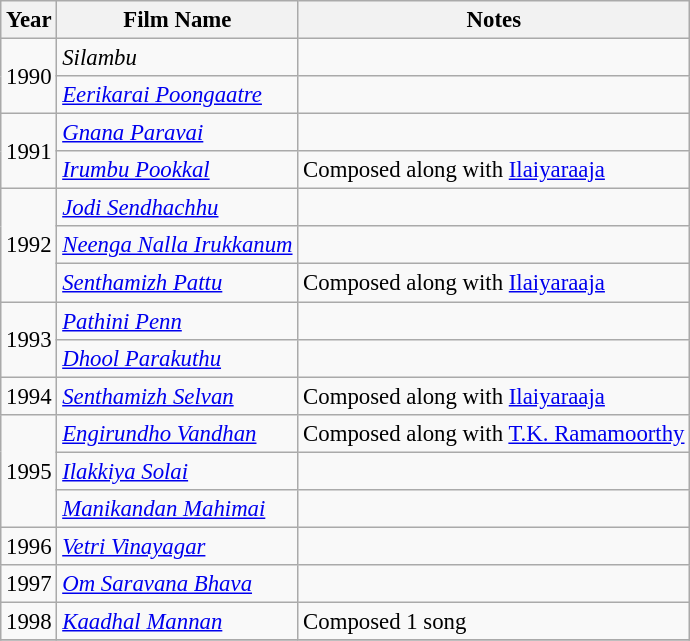<table class="wikitable sortable" style="font-size:95%;">
<tr>
<th>Year</th>
<th>Film Name</th>
<th>Notes</th>
</tr>
<tr>
<td rowspan="2">1990</td>
<td><em>Silambu</em></td>
<td></td>
</tr>
<tr>
<td><em><a href='#'>Eerikarai Poongaatre</a></em></td>
<td></td>
</tr>
<tr>
<td rowspan="2">1991</td>
<td><em><a href='#'>Gnana Paravai</a></em></td>
<td></td>
</tr>
<tr>
<td><em><a href='#'>Irumbu Pookkal</a></em></td>
<td>Composed along with <a href='#'>Ilaiyaraaja</a></td>
</tr>
<tr>
<td rowspan="3">1992</td>
<td><em><a href='#'>Jodi Sendhachhu</a></em></td>
<td></td>
</tr>
<tr>
<td><em><a href='#'>Neenga Nalla Irukkanum</a></em></td>
<td></td>
</tr>
<tr>
<td><em><a href='#'>Senthamizh Pattu</a></em></td>
<td>Composed along with <a href='#'>Ilaiyaraaja</a></td>
</tr>
<tr>
<td rowspan="2">1993</td>
<td><em><a href='#'>Pathini Penn</a></em></td>
<td></td>
</tr>
<tr>
<td><em><a href='#'>Dhool Parakuthu</a></em></td>
<td></td>
</tr>
<tr>
<td>1994</td>
<td><em><a href='#'>Senthamizh Selvan</a></em></td>
<td>Composed along with <a href='#'>Ilaiyaraaja</a></td>
</tr>
<tr>
<td rowspan="3">1995</td>
<td><em><a href='#'>Engirundho Vandhan</a></em></td>
<td>Composed along with <a href='#'>T.K. Ramamoorthy</a></td>
</tr>
<tr>
<td><em><a href='#'>Ilakkiya Solai</a></em></td>
<td></td>
</tr>
<tr>
<td><em><a href='#'>Manikandan Mahimai</a></em></td>
<td></td>
</tr>
<tr>
<td>1996</td>
<td><em><a href='#'>Vetri Vinayagar</a></em></td>
<td></td>
</tr>
<tr>
<td>1997</td>
<td><em><a href='#'>Om Saravana Bhava</a></em></td>
<td></td>
</tr>
<tr>
<td>1998</td>
<td><em><a href='#'>Kaadhal Mannan</a></em></td>
<td>Composed 1 song</td>
</tr>
<tr>
</tr>
</table>
